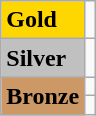<table class="wikitable">
<tr>
<td bgcolor="gold"><strong>Gold</strong></td>
<td></td>
</tr>
<tr>
<td bgcolor="silver"><strong>Silver</strong></td>
<td></td>
</tr>
<tr>
<td rowspan="2" bgcolor="#cc9966"><strong>Bronze</strong></td>
<td></td>
</tr>
<tr>
<td></td>
</tr>
</table>
